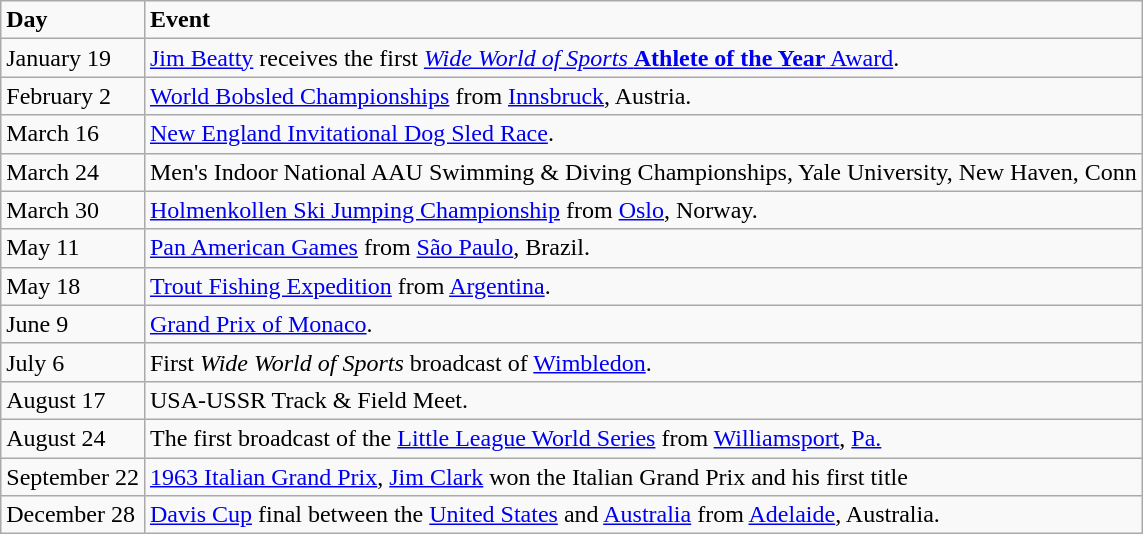<table class="wikitable">
<tr>
<td><strong>Day</strong></td>
<td><strong>Event</strong></td>
</tr>
<tr>
<td>January 19</td>
<td><a href='#'>Jim Beatty</a> receives the first <a href='#'><em>Wide World of Sports</em> <strong>Athlete of the Year</strong> Award</a>.</td>
</tr>
<tr>
<td>February 2</td>
<td><a href='#'>World Bobsled Championships</a> from <a href='#'>Innsbruck</a>, Austria.</td>
</tr>
<tr>
<td>March 16</td>
<td><a href='#'>New England Invitational Dog Sled Race</a>.</td>
</tr>
<tr>
<td>March 24</td>
<td>Men's Indoor National AAU Swimming & Diving Championships, Yale University, New Haven, Conn</td>
</tr>
<tr>
<td>March 30</td>
<td><a href='#'>Holmenkollen Ski Jumping Championship</a> from <a href='#'>Oslo</a>, Norway.</td>
</tr>
<tr>
<td>May 11</td>
<td><a href='#'>Pan American Games</a> from <a href='#'>São Paulo</a>, Brazil.</td>
</tr>
<tr>
<td>May 18</td>
<td><a href='#'>Trout Fishing Expedition</a> from <a href='#'>Argentina</a>.</td>
</tr>
<tr>
<td>June 9</td>
<td><a href='#'>Grand Prix of Monaco</a>.</td>
</tr>
<tr>
<td>July 6</td>
<td>First <em>Wide World of Sports</em> broadcast of <a href='#'>Wimbledon</a>.</td>
</tr>
<tr>
<td>August 17</td>
<td>USA-USSR Track & Field Meet.</td>
</tr>
<tr>
<td>August 24</td>
<td>The first broadcast of the <a href='#'>Little League World Series</a> from <a href='#'>Williamsport</a>, <a href='#'>Pa.</a></td>
</tr>
<tr>
<td>September 22</td>
<td><a href='#'>1963 Italian Grand Prix</a>, <a href='#'>Jim Clark</a> won the Italian Grand Prix and his first title</td>
</tr>
<tr>
<td>December 28</td>
<td><a href='#'>Davis Cup</a> final between the <a href='#'>United States</a> and <a href='#'>Australia</a> from <a href='#'>Adelaide</a>, Australia.</td>
</tr>
</table>
